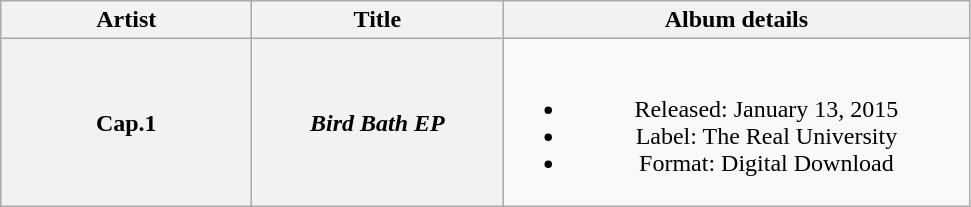<table class="wikitable plainrowheaders" style="text-align:center;">
<tr>
<th scope="col" rowspan="1" style="width:10em;">Artist</th>
<th scope="col" rowspan="1" style="width:10em;">Title</th>
<th scope="col" rowspan="1" style="width:19em;">Album details</th>
</tr>
<tr>
<th scope="row">Cap.1</th>
<th scope="row"><em>Bird Bath EP</em></th>
<td><br><ul><li>Released: January 13, 2015</li><li>Label: The Real University</li><li>Format: Digital Download</li></ul></td>
</tr>
</table>
